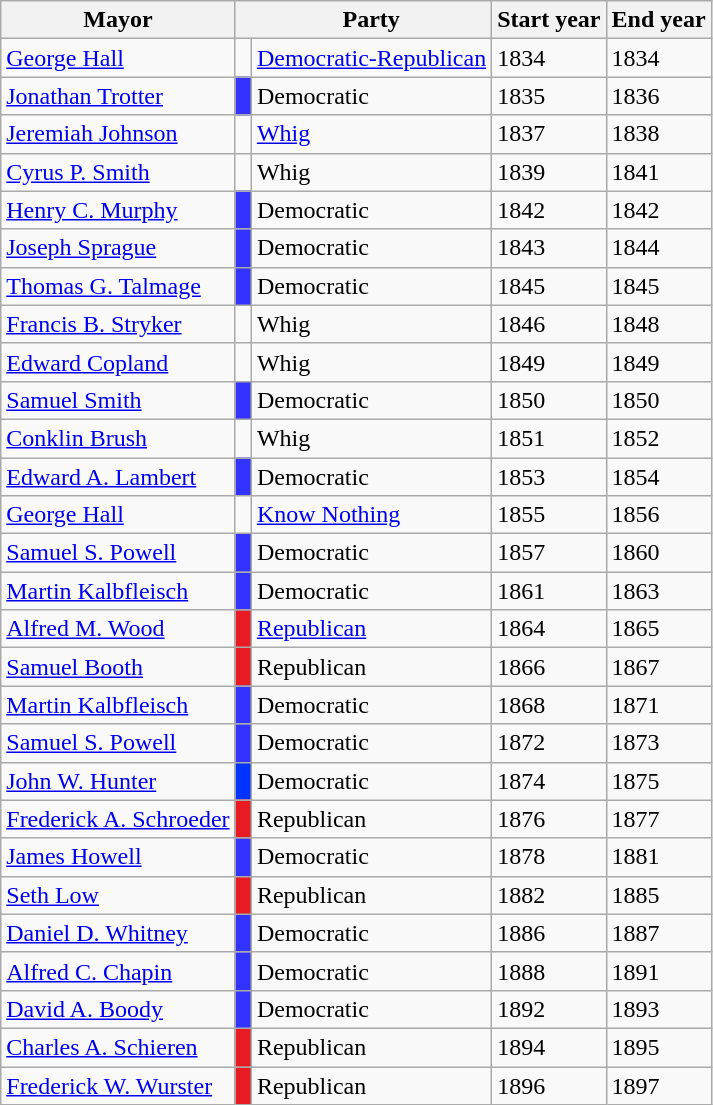<table class="wikitable sortable">
<tr>
<th>Mayor</th>
<th class=unsortable> </th>
<th style="border-left-style:hidden;padding:0.1em 0em">Party</th>
<th>Start year</th>
<th>End year</th>
</tr>
<tr>
<td><a href='#'>George Hall</a></td>
<td bgcolor=></td>
<td><a href='#'>Democratic-Republican</a></td>
<td>1834</td>
<td>1834</td>
</tr>
<tr>
<td><a href='#'>Jonathan Trotter</a></td>
<td bgcolor=#3333FF></td>
<td>Democratic</td>
<td>1835</td>
<td>1836</td>
</tr>
<tr>
<td><a href='#'>Jeremiah Johnson</a></td>
<td bgcolor=></td>
<td><a href='#'>Whig</a></td>
<td>1837</td>
<td>1838</td>
</tr>
<tr>
<td><a href='#'>Cyrus P. Smith</a></td>
<td bgcolor=></td>
<td>Whig</td>
<td>1839</td>
<td>1841</td>
</tr>
<tr>
<td><a href='#'>Henry C. Murphy</a></td>
<td bgcolor=#3333FF></td>
<td>Democratic</td>
<td>1842</td>
<td>1842</td>
</tr>
<tr>
<td><a href='#'>Joseph Sprague</a></td>
<td bgcolor=#3333FF></td>
<td>Democratic</td>
<td>1843</td>
<td>1844</td>
</tr>
<tr>
<td><a href='#'>Thomas G. Talmage</a></td>
<td bgcolor=#3333FF></td>
<td>Democratic</td>
<td>1845</td>
<td>1845</td>
</tr>
<tr>
<td><a href='#'>Francis B. Stryker</a></td>
<td bgcolor=></td>
<td>Whig</td>
<td>1846</td>
<td>1848</td>
</tr>
<tr>
<td><a href='#'>Edward Copland</a></td>
<td bgcolor=></td>
<td>Whig</td>
<td>1849</td>
<td>1849</td>
</tr>
<tr>
<td><a href='#'>Samuel Smith</a></td>
<td bgcolor=#3333FF></td>
<td>Democratic</td>
<td>1850</td>
<td>1850</td>
</tr>
<tr>
<td><a href='#'>Conklin Brush</a></td>
<td bgcolor=></td>
<td>Whig</td>
<td>1851</td>
<td>1852</td>
</tr>
<tr>
<td><a href='#'>Edward A. Lambert</a></td>
<td bgcolor=#3333FF></td>
<td>Democratic</td>
<td>1853</td>
<td>1854</td>
</tr>
<tr>
<td><a href='#'>George Hall</a></td>
<td bgcolor=></td>
<td><a href='#'>Know Nothing</a></td>
<td>1855</td>
<td>1856</td>
</tr>
<tr>
<td><a href='#'>Samuel S. Powell</a></td>
<td bgcolor=#3333FF></td>
<td>Democratic</td>
<td>1857</td>
<td>1860</td>
</tr>
<tr>
<td><a href='#'>Martin Kalbfleisch</a></td>
<td bgcolor=#3333FF></td>
<td>Democratic</td>
<td>1861</td>
<td>1863</td>
</tr>
<tr>
<td><a href='#'>Alfred M. Wood</a></td>
<td bgcolor=#E81B23></td>
<td><a href='#'>Republican</a></td>
<td>1864</td>
<td>1865</td>
</tr>
<tr>
<td><a href='#'>Samuel Booth</a></td>
<td bgcolor=#E81B23></td>
<td>Republican</td>
<td>1866</td>
<td>1867</td>
</tr>
<tr>
<td><a href='#'>Martin Kalbfleisch</a></td>
<td bgcolor=#3333FF></td>
<td>Democratic</td>
<td>1868</td>
<td>1871</td>
</tr>
<tr>
<td><a href='#'>Samuel S. Powell</a></td>
<td bgcolor=#3333FF></td>
<td>Democratic</td>
<td>1872</td>
<td>1873</td>
</tr>
<tr>
<td><a href='#'>John W. Hunter</a></td>
<td bgcolor=(#3333FF></td>
<td>Democratic</td>
<td>1874</td>
<td>1875</td>
</tr>
<tr>
<td><a href='#'>Frederick A. Schroeder</a></td>
<td bgcolor=#E81B23></td>
<td>Republican</td>
<td>1876</td>
<td>1877</td>
</tr>
<tr>
<td><a href='#'>James Howell</a></td>
<td bgcolor=#3333FF></td>
<td>Democratic</td>
<td>1878</td>
<td>1881</td>
</tr>
<tr>
<td><a href='#'>Seth Low</a></td>
<td bgcolor=#E81B23></td>
<td>Republican</td>
<td>1882</td>
<td>1885</td>
</tr>
<tr>
<td><a href='#'>Daniel D. Whitney</a></td>
<td bgcolor=#3333FF></td>
<td>Democratic</td>
<td>1886</td>
<td>1887</td>
</tr>
<tr>
<td><a href='#'>Alfred C. Chapin</a></td>
<td bgcolor=#3333FF></td>
<td>Democratic</td>
<td>1888</td>
<td>1891</td>
</tr>
<tr>
<td><a href='#'>David A. Boody</a></td>
<td bgcolor=#3333FF></td>
<td>Democratic</td>
<td>1892</td>
<td>1893</td>
</tr>
<tr>
<td><a href='#'>Charles A. Schieren</a></td>
<td bgcolor=#E81B23></td>
<td>Republican</td>
<td>1894</td>
<td>1895</td>
</tr>
<tr>
<td><a href='#'>Frederick W. Wurster</a></td>
<td bgcolor=#E81B23></td>
<td>Republican</td>
<td>1896</td>
<td>1897</td>
</tr>
</table>
